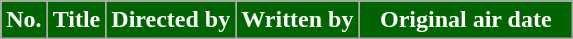<table class=wikitable style="background:#FFFFFF">
<tr>
<th style="background:#006400; color:white; width:20px">No.</th>
<th style="background:#006400; color:white">Title</th>
<th style="background:#006400; color:white">Directed by</th>
<th style="background:#006400; color:white">Written by</th>
<th style="background:#006400; color:white; width:135px">Original air date<br>









</th>
</tr>
</table>
